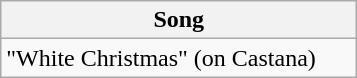<table class="wikitable">
<tr>
<th style="width:230px; text-align:center;">Song</th>
</tr>
<tr>
<td>"White Christmas" (on Castana)</td>
</tr>
</table>
